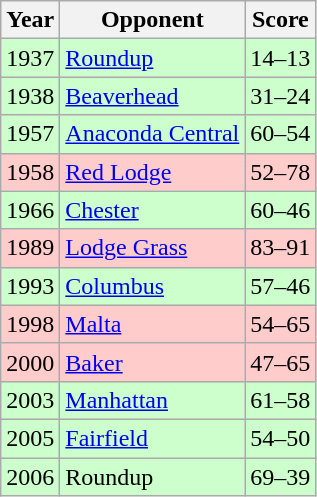<table class="wikitable sortable">
<tr>
<th>Year</th>
<th>Opponent</th>
<th>Score</th>
</tr>
<tr style="background:#cfc">
<td>1937</td>
<td><a href='#'>Roundup</a></td>
<td>14–13</td>
</tr>
<tr style="background:#cfc">
<td>1938</td>
<td><a href='#'>Beaverhead</a></td>
<td>31–24</td>
</tr>
<tr style="background:#cfc">
<td>1957</td>
<td><a href='#'>Anaconda Central</a></td>
<td>60–54</td>
</tr>
<tr style="background:#fcc">
<td>1958</td>
<td><a href='#'>Red Lodge</a></td>
<td>52–78</td>
</tr>
<tr style="background:#cfc">
<td>1966</td>
<td><a href='#'>Chester</a></td>
<td>60–46</td>
</tr>
<tr style="background:#fcc">
<td>1989</td>
<td><a href='#'>Lodge Grass</a></td>
<td>83–91</td>
</tr>
<tr style="background:#cfc">
<td>1993</td>
<td><a href='#'>Columbus</a></td>
<td>57–46</td>
</tr>
<tr style="background:#fcc">
<td>1998</td>
<td><a href='#'>Malta</a></td>
<td>54–65</td>
</tr>
<tr style="background:#fcc">
<td>2000</td>
<td><a href='#'>Baker</a></td>
<td>47–65</td>
</tr>
<tr style="background:#cfc">
<td>2003</td>
<td><a href='#'>Manhattan</a></td>
<td>61–58</td>
</tr>
<tr style="background:#cfc">
<td>2005</td>
<td><a href='#'>Fairfield</a></td>
<td>54–50</td>
</tr>
<tr style="background:#cfc">
<td>2006</td>
<td>Roundup</td>
<td>69–39</td>
</tr>
</table>
